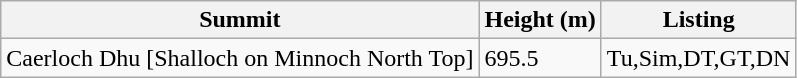<table class="wikitable sortable">
<tr>
<th>Summit</th>
<th>Height (m)</th>
<th>Listing</th>
</tr>
<tr>
<td>Caerloch Dhu [Shalloch on Minnoch North Top]</td>
<td>695.5</td>
<td>Tu,Sim,DT,GT,DN</td>
</tr>
</table>
